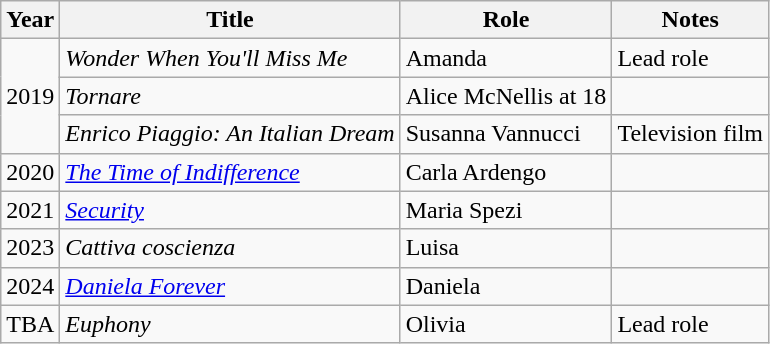<table class="wikitable sortable">
<tr>
<th>Year</th>
<th>Title</th>
<th>Role</th>
<th class="unsortable">Notes</th>
</tr>
<tr>
<td rowspan="3">2019</td>
<td><em>Wonder When You'll Miss Me</em></td>
<td>Amanda</td>
<td>Lead role</td>
</tr>
<tr>
<td><em>Tornare</em></td>
<td>Alice McNellis at 18</td>
<td></td>
</tr>
<tr>
<td><em>Enrico Piaggio: An Italian Dream</em></td>
<td>Susanna Vannucci</td>
<td>Television film</td>
</tr>
<tr>
<td>2020</td>
<td><em><a href='#'>The Time of Indifference</a></em></td>
<td>Carla Ardengo</td>
<td></td>
</tr>
<tr>
<td>2021</td>
<td><em><a href='#'>Security</a></em></td>
<td>Maria Spezi</td>
<td></td>
</tr>
<tr>
<td>2023</td>
<td><em>Cattiva coscienza</em></td>
<td>Luisa</td>
<td></td>
</tr>
<tr>
<td>2024</td>
<td><em><a href='#'>Daniela Forever</a></em></td>
<td>Daniela</td>
<td></td>
</tr>
<tr>
<td>TBA</td>
<td><em>Euphony</em></td>
<td>Olivia</td>
<td>Lead role</td>
</tr>
</table>
